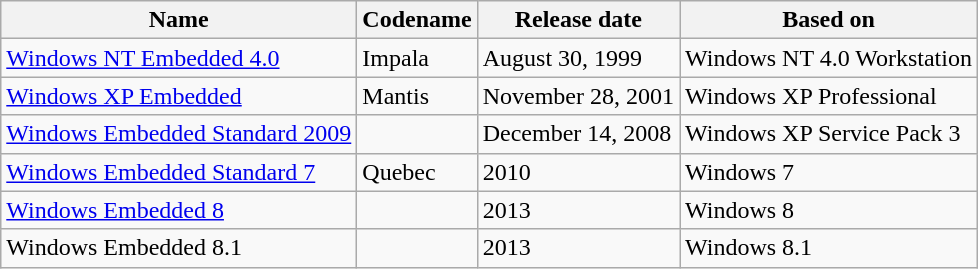<table class="wikitable sortable">
<tr>
<th>Name</th>
<th>Codename</th>
<th>Release date</th>
<th>Based on</th>
</tr>
<tr>
<td><a href='#'>Windows NT Embedded 4.0</a></td>
<td>Impala</td>
<td>August 30, 1999</td>
<td>Windows NT 4.0 Workstation</td>
</tr>
<tr>
<td><a href='#'>Windows XP Embedded</a></td>
<td>Mantis</td>
<td>November 28, 2001</td>
<td>Windows XP Professional</td>
</tr>
<tr>
<td><a href='#'>Windows Embedded Standard 2009</a></td>
<td></td>
<td>December 14, 2008</td>
<td>Windows XP Service Pack 3</td>
</tr>
<tr>
<td><a href='#'>Windows Embedded Standard 7</a></td>
<td>Quebec</td>
<td>2010</td>
<td>Windows 7</td>
</tr>
<tr>
<td><a href='#'>Windows Embedded 8</a></td>
<td></td>
<td>2013</td>
<td>Windows 8</td>
</tr>
<tr>
<td>Windows Embedded 8.1</td>
<td></td>
<td>2013</td>
<td>Windows 8.1</td>
</tr>
</table>
